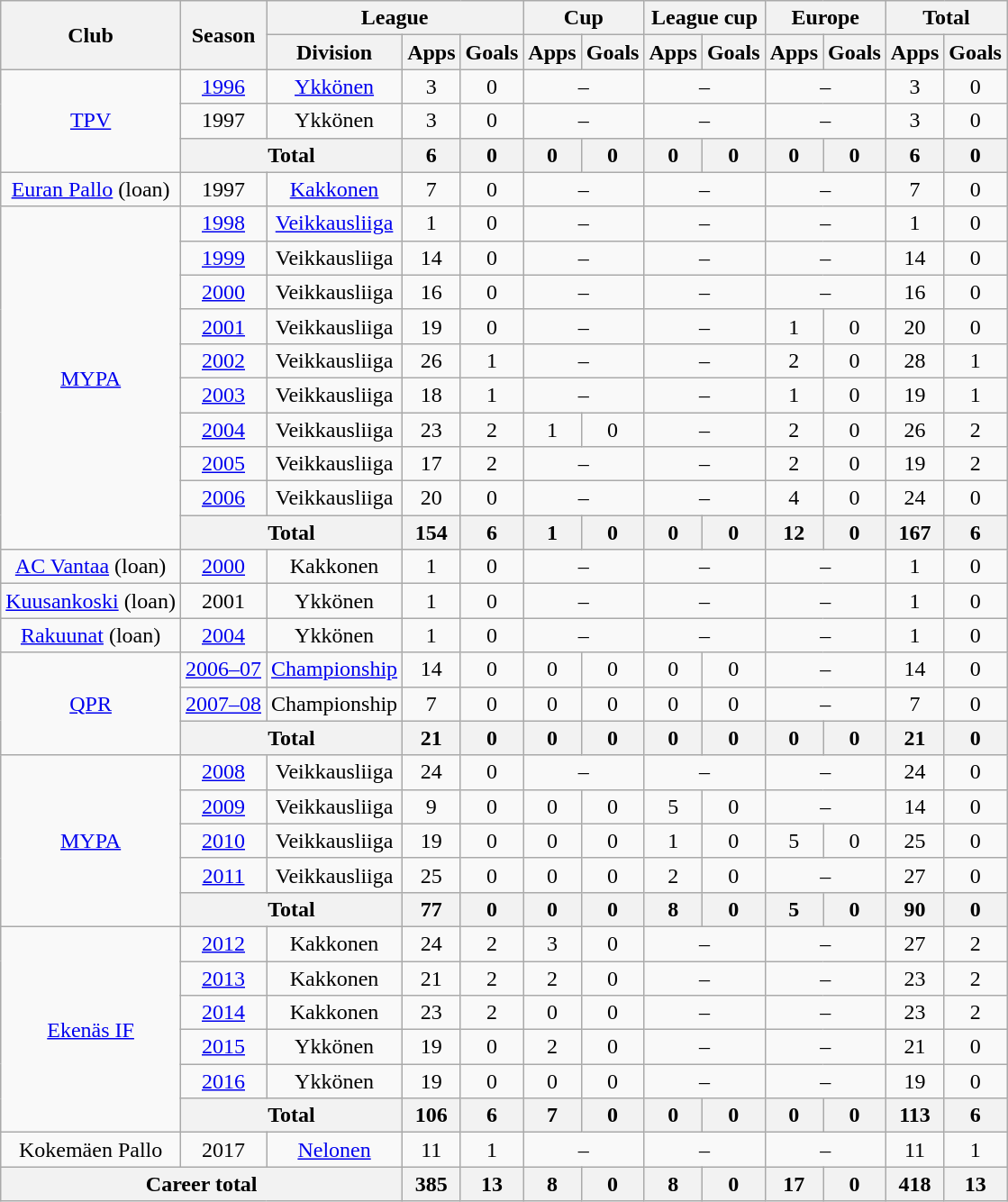<table class="wikitable" style="text-align:center">
<tr>
<th rowspan="2">Club</th>
<th rowspan="2">Season</th>
<th colspan="3">League</th>
<th colspan="2">Cup</th>
<th colspan="2">League cup</th>
<th colspan="2">Europe</th>
<th colspan="2">Total</th>
</tr>
<tr>
<th>Division</th>
<th>Apps</th>
<th>Goals</th>
<th>Apps</th>
<th>Goals</th>
<th>Apps</th>
<th>Goals</th>
<th>Apps</th>
<th>Goals</th>
<th>Apps</th>
<th>Goals</th>
</tr>
<tr>
<td rowspan=3><a href='#'>TPV</a></td>
<td><a href='#'>1996</a></td>
<td><a href='#'>Ykkönen</a></td>
<td>3</td>
<td>0</td>
<td colspan=2>–</td>
<td colspan=2>–</td>
<td colspan=2>–</td>
<td>3</td>
<td>0</td>
</tr>
<tr>
<td>1997</td>
<td>Ykkönen</td>
<td>3</td>
<td>0</td>
<td colspan=2>–</td>
<td colspan=2>–</td>
<td colspan=2>–</td>
<td>3</td>
<td>0</td>
</tr>
<tr>
<th colspan=2>Total</th>
<th>6</th>
<th>0</th>
<th>0</th>
<th>0</th>
<th>0</th>
<th>0</th>
<th>0</th>
<th>0</th>
<th>6</th>
<th>0</th>
</tr>
<tr>
<td><a href='#'>Euran Pallo</a> (loan)</td>
<td>1997</td>
<td><a href='#'>Kakkonen</a></td>
<td>7</td>
<td>0</td>
<td colspan=2>–</td>
<td colspan=2>–</td>
<td colspan=2>–</td>
<td>7</td>
<td>0</td>
</tr>
<tr>
<td rowspan=10><a href='#'>MYPA</a></td>
<td><a href='#'>1998</a></td>
<td><a href='#'>Veikkausliiga</a></td>
<td>1</td>
<td>0</td>
<td colspan=2>–</td>
<td colspan=2>–</td>
<td colspan=2>–</td>
<td>1</td>
<td>0</td>
</tr>
<tr>
<td><a href='#'>1999</a></td>
<td>Veikkausliiga</td>
<td>14</td>
<td>0</td>
<td colspan=2>–</td>
<td colspan=2>–</td>
<td colspan=2>–</td>
<td>14</td>
<td>0</td>
</tr>
<tr>
<td><a href='#'>2000</a></td>
<td>Veikkausliiga</td>
<td>16</td>
<td>0</td>
<td colspan=2>–</td>
<td colspan=2>–</td>
<td colspan=2>–</td>
<td>16</td>
<td>0</td>
</tr>
<tr>
<td><a href='#'>2001</a></td>
<td>Veikkausliiga</td>
<td>19</td>
<td>0</td>
<td colspan=2>–</td>
<td colspan=2>–</td>
<td>1</td>
<td>0</td>
<td>20</td>
<td>0</td>
</tr>
<tr>
<td><a href='#'>2002</a></td>
<td>Veikkausliiga</td>
<td>26</td>
<td>1</td>
<td colspan=2>–</td>
<td colspan=2>–</td>
<td>2</td>
<td>0</td>
<td>28</td>
<td>1</td>
</tr>
<tr>
<td><a href='#'>2003</a></td>
<td>Veikkausliiga</td>
<td>18</td>
<td>1</td>
<td colspan=2>–</td>
<td colspan=2>–</td>
<td>1</td>
<td>0</td>
<td>19</td>
<td>1</td>
</tr>
<tr>
<td><a href='#'>2004</a></td>
<td>Veikkausliiga</td>
<td>23</td>
<td>2</td>
<td>1</td>
<td>0</td>
<td colspan=2>–</td>
<td>2</td>
<td>0</td>
<td>26</td>
<td>2</td>
</tr>
<tr>
<td><a href='#'>2005</a></td>
<td>Veikkausliiga</td>
<td>17</td>
<td>2</td>
<td colspan=2>–</td>
<td colspan=2>–</td>
<td>2</td>
<td>0</td>
<td>19</td>
<td>2</td>
</tr>
<tr>
<td><a href='#'>2006</a></td>
<td>Veikkausliiga</td>
<td>20</td>
<td>0</td>
<td colspan=2>–</td>
<td colspan=2>–</td>
<td>4</td>
<td>0</td>
<td>24</td>
<td>0</td>
</tr>
<tr>
<th colspan=2>Total</th>
<th>154</th>
<th>6</th>
<th>1</th>
<th>0</th>
<th>0</th>
<th>0</th>
<th>12</th>
<th>0</th>
<th>167</th>
<th>6</th>
</tr>
<tr>
<td><a href='#'>AC Vantaa</a> (loan)</td>
<td><a href='#'>2000</a></td>
<td>Kakkonen</td>
<td>1</td>
<td>0</td>
<td colspan=2>–</td>
<td colspan=2>–</td>
<td colspan=2>–</td>
<td>1</td>
<td>0</td>
</tr>
<tr>
<td><a href='#'>Kuusankoski</a> (loan)</td>
<td>2001</td>
<td>Ykkönen</td>
<td>1</td>
<td>0</td>
<td colspan=2>–</td>
<td colspan=2>–</td>
<td colspan=2>–</td>
<td>1</td>
<td>0</td>
</tr>
<tr>
<td><a href='#'>Rakuunat</a> (loan)</td>
<td><a href='#'>2004</a></td>
<td>Ykkönen</td>
<td>1</td>
<td>0</td>
<td colspan=2>–</td>
<td colspan=2>–</td>
<td colspan=2>–</td>
<td>1</td>
<td>0</td>
</tr>
<tr>
<td rowspan=3><a href='#'>QPR</a></td>
<td><a href='#'>2006–07</a></td>
<td><a href='#'>Championship</a></td>
<td>14</td>
<td>0</td>
<td>0</td>
<td>0</td>
<td>0</td>
<td>0</td>
<td colspan=2>–</td>
<td>14</td>
<td>0</td>
</tr>
<tr>
<td><a href='#'>2007–08</a></td>
<td>Championship</td>
<td>7</td>
<td>0</td>
<td>0</td>
<td>0</td>
<td>0</td>
<td>0</td>
<td colspan=2>–</td>
<td>7</td>
<td>0</td>
</tr>
<tr>
<th colspan=2>Total</th>
<th>21</th>
<th>0</th>
<th>0</th>
<th>0</th>
<th>0</th>
<th>0</th>
<th>0</th>
<th>0</th>
<th>21</th>
<th>0</th>
</tr>
<tr>
<td rowspan=5><a href='#'>MYPA</a></td>
<td><a href='#'>2008</a></td>
<td>Veikkausliiga</td>
<td>24</td>
<td>0</td>
<td colspan=2>–</td>
<td colspan=2>–</td>
<td colspan=2>–</td>
<td>24</td>
<td>0</td>
</tr>
<tr>
<td><a href='#'>2009</a></td>
<td>Veikkausliiga</td>
<td>9</td>
<td>0</td>
<td>0</td>
<td>0</td>
<td>5</td>
<td>0</td>
<td colspan=2>–</td>
<td>14</td>
<td>0</td>
</tr>
<tr>
<td><a href='#'>2010</a></td>
<td>Veikkausliiga</td>
<td>19</td>
<td>0</td>
<td>0</td>
<td>0</td>
<td>1</td>
<td>0</td>
<td>5</td>
<td>0</td>
<td>25</td>
<td>0</td>
</tr>
<tr>
<td><a href='#'>2011</a></td>
<td>Veikkausliiga</td>
<td>25</td>
<td>0</td>
<td>0</td>
<td>0</td>
<td>2</td>
<td>0</td>
<td colspan=2>–</td>
<td>27</td>
<td>0</td>
</tr>
<tr>
<th colspan=2>Total</th>
<th>77</th>
<th>0</th>
<th>0</th>
<th>0</th>
<th>8</th>
<th>0</th>
<th>5</th>
<th>0</th>
<th>90</th>
<th>0</th>
</tr>
<tr>
<td rowspan=6><a href='#'>Ekenäs IF</a></td>
<td><a href='#'>2012</a></td>
<td>Kakkonen</td>
<td>24</td>
<td>2</td>
<td>3</td>
<td>0</td>
<td colspan=2>–</td>
<td colspan=2>–</td>
<td>27</td>
<td>2</td>
</tr>
<tr>
<td><a href='#'>2013</a></td>
<td>Kakkonen</td>
<td>21</td>
<td>2</td>
<td>2</td>
<td>0</td>
<td colspan=2>–</td>
<td colspan=2>–</td>
<td>23</td>
<td>2</td>
</tr>
<tr>
<td><a href='#'>2014</a></td>
<td>Kakkonen</td>
<td>23</td>
<td>2</td>
<td>0</td>
<td>0</td>
<td colspan=2>–</td>
<td colspan=2>–</td>
<td>23</td>
<td>2</td>
</tr>
<tr>
<td><a href='#'>2015</a></td>
<td>Ykkönen</td>
<td>19</td>
<td>0</td>
<td>2</td>
<td>0</td>
<td colspan=2>–</td>
<td colspan=2>–</td>
<td>21</td>
<td>0</td>
</tr>
<tr>
<td><a href='#'>2016</a></td>
<td>Ykkönen</td>
<td>19</td>
<td>0</td>
<td>0</td>
<td>0</td>
<td colspan=2>–</td>
<td colspan=2>–</td>
<td>19</td>
<td>0</td>
</tr>
<tr>
<th colspan=2>Total</th>
<th>106</th>
<th>6</th>
<th>7</th>
<th>0</th>
<th>0</th>
<th>0</th>
<th>0</th>
<th>0</th>
<th>113</th>
<th>6</th>
</tr>
<tr>
<td>Kokemäen Pallo</td>
<td>2017</td>
<td><a href='#'>Nelonen</a></td>
<td>11</td>
<td>1</td>
<td colspan=2>–</td>
<td colspan=2>–</td>
<td colspan=2>–</td>
<td>11</td>
<td>1</td>
</tr>
<tr>
<th colspan="3">Career total</th>
<th>385</th>
<th>13</th>
<th>8</th>
<th>0</th>
<th>8</th>
<th>0</th>
<th>17</th>
<th>0</th>
<th>418</th>
<th>13</th>
</tr>
</table>
